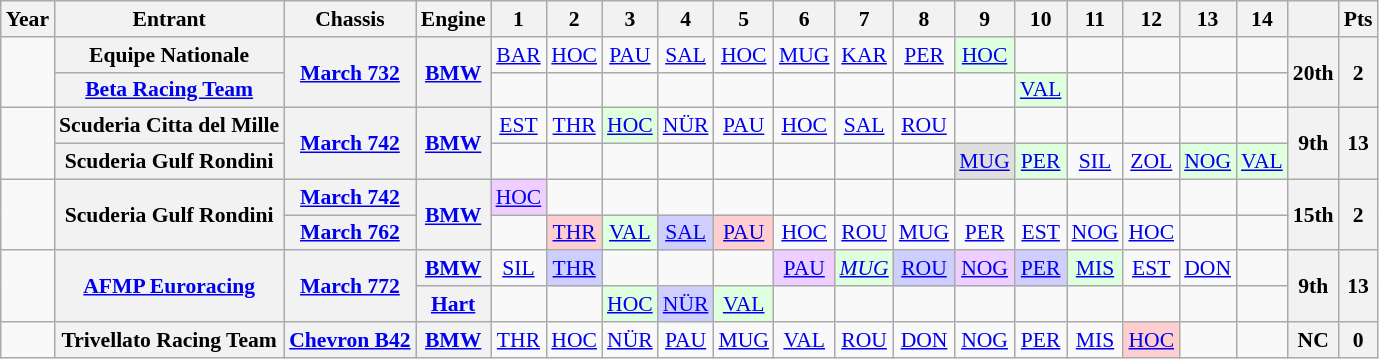<table class="wikitable" style="text-align:center; font-size:90%">
<tr>
<th>Year</th>
<th>Entrant</th>
<th>Chassis</th>
<th>Engine</th>
<th>1</th>
<th>2</th>
<th>3</th>
<th>4</th>
<th>5</th>
<th>6</th>
<th>7</th>
<th>8</th>
<th>9</th>
<th>10</th>
<th>11</th>
<th>12</th>
<th>13</th>
<th>14</th>
<th></th>
<th>Pts</th>
</tr>
<tr>
<td rowspan=2></td>
<th>Equipe Nationale</th>
<th rowspan=2><a href='#'>March 732</a></th>
<th rowspan=2><a href='#'>BMW</a></th>
<td><a href='#'>BAR</a></td>
<td><a href='#'>HOC</a></td>
<td><a href='#'>PAU</a></td>
<td><a href='#'>SAL</a></td>
<td><a href='#'>HOC</a></td>
<td><a href='#'>MUG</a></td>
<td><a href='#'>KAR</a></td>
<td><a href='#'>PER</a></td>
<td style="background:#DFFFDF;"><a href='#'>HOC</a><br></td>
<td></td>
<td></td>
<td></td>
<td></td>
<td></td>
<th rowspan=2>20th</th>
<th rowspan=2>2</th>
</tr>
<tr>
<th><a href='#'>Beta Racing Team</a></th>
<td></td>
<td></td>
<td></td>
<td></td>
<td></td>
<td></td>
<td></td>
<td></td>
<td></td>
<td style="background:#DFFFDF;"><a href='#'>VAL</a><br><small></small></td>
<td></td>
<td></td>
<td></td>
<td></td>
</tr>
<tr>
<td rowspan=2></td>
<th>Scuderia Citta del Mille</th>
<th rowspan=2><a href='#'>March 742</a></th>
<th rowspan=2><a href='#'>BMW</a></th>
<td><a href='#'>EST</a></td>
<td><a href='#'>THR</a></td>
<td style="background:#DFFFDF;"><a href='#'>HOC</a><br><small></small></td>
<td><a href='#'>NÜR</a></td>
<td><a href='#'>PAU</a></td>
<td><a href='#'>HOC</a></td>
<td><a href='#'>SAL</a></td>
<td><a href='#'>ROU</a></td>
<td></td>
<td></td>
<td></td>
<td></td>
<td></td>
<td></td>
<th rowspan=2>9th</th>
<th rowspan=2>13</th>
</tr>
<tr>
<th>Scuderia Gulf Rondini</th>
<td></td>
<td></td>
<td></td>
<td></td>
<td></td>
<td></td>
<td></td>
<td></td>
<td style="background:#DFDFDF;"><a href='#'>MUG</a><br></td>
<td style="background:#DFFFDF;"><a href='#'>PER</a><br></td>
<td><a href='#'>SIL</a></td>
<td><a href='#'>ZOL</a></td>
<td style="background:#DFFFDF;"><a href='#'>NOG</a><br></td>
<td style="background:#DFFFDF;"><a href='#'>VAL</a><br></td>
</tr>
<tr>
<td rowspan=2></td>
<th rowspan=2>Scuderia Gulf Rondini</th>
<th><a href='#'>March 742</a></th>
<th rowspan=2><a href='#'>BMW</a></th>
<td style="background:#EFCFFF;"><a href='#'>HOC</a><br></td>
<td></td>
<td></td>
<td></td>
<td></td>
<td></td>
<td></td>
<td></td>
<td></td>
<td></td>
<td></td>
<td></td>
<td></td>
<td></td>
<th rowspan=2>15th</th>
<th rowspan=2>2</th>
</tr>
<tr>
<th><a href='#'>March 762</a></th>
<td></td>
<td style="background:#FFCFCF;"><a href='#'>THR</a><br></td>
<td style="background:#DFFFDF;"><a href='#'>VAL</a><br></td>
<td style="background:#CFCFFF;"><a href='#'>SAL</a><br></td>
<td style="background:#FFCFCF;"><a href='#'>PAU</a><br></td>
<td><a href='#'>HOC</a></td>
<td><a href='#'>ROU</a></td>
<td><a href='#'>MUG</a></td>
<td><a href='#'>PER</a></td>
<td><a href='#'>EST</a></td>
<td><a href='#'>NOG</a></td>
<td><a href='#'>HOC</a></td>
<td></td>
<td></td>
</tr>
<tr>
<td rowspan=2></td>
<th rowspan=2><a href='#'>AFMP Euroracing</a></th>
<th rowspan=2><a href='#'>March 772</a></th>
<th><a href='#'>BMW</a></th>
<td><a href='#'>SIL</a></td>
<td style="background:#CFCFFF;"><a href='#'>THR</a><br></td>
<td></td>
<td></td>
<td></td>
<td style="background:#EFCFFF;"><a href='#'>PAU</a><br></td>
<td style="background:#DFFFDF;"><em><a href='#'>MUG</a></em><br></td>
<td style="background:#CFCFFF;"><a href='#'>ROU</a><br></td>
<td style="background:#EFCFFF;"><a href='#'>NOG</a><br></td>
<td style="background:#CFCFFF;"><a href='#'>PER</a><br></td>
<td style="background:#DFFFDF;"><a href='#'>MIS</a><br></td>
<td><a href='#'>EST</a></td>
<td><a href='#'>DON</a></td>
<td></td>
<th rowspan=2>9th</th>
<th rowspan=2>13</th>
</tr>
<tr>
<th><a href='#'>Hart</a></th>
<td></td>
<td></td>
<td style="background:#DFFFDF;"><a href='#'>HOC</a><br><small></small></td>
<td style="background:#CFCFFF;"><a href='#'>NÜR</a><br></td>
<td style="background:#DFFFDF;"><a href='#'>VAL</a><br></td>
<td></td>
<td></td>
<td></td>
<td></td>
<td></td>
<td></td>
<td></td>
<td></td>
<td></td>
</tr>
<tr>
<td></td>
<th>Trivellato Racing Team</th>
<th><a href='#'>Chevron B42</a></th>
<th><a href='#'>BMW</a></th>
<td><a href='#'>THR</a></td>
<td><a href='#'>HOC</a></td>
<td><a href='#'>NÜR</a></td>
<td><a href='#'>PAU</a></td>
<td><a href='#'>MUG</a></td>
<td><a href='#'>VAL</a></td>
<td><a href='#'>ROU</a></td>
<td><a href='#'>DON</a></td>
<td><a href='#'>NOG</a></td>
<td><a href='#'>PER</a></td>
<td><a href='#'>MIS</a></td>
<td style="background:#FFCFCF;"><a href='#'>HOC</a><br></td>
<td></td>
<td></td>
<th>NC</th>
<th>0</th>
</tr>
</table>
